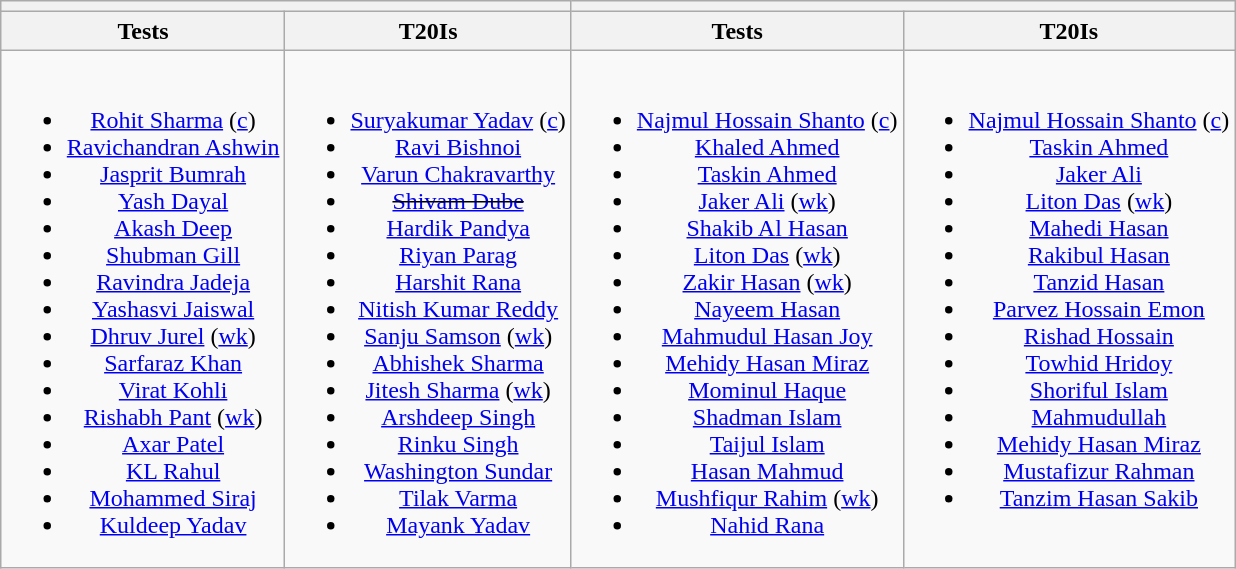<table class="wikitable" style="text-align:center; margin:auto">
<tr>
<th colspan="2"></th>
<th colspan="2"></th>
</tr>
<tr>
<th>Tests</th>
<th>T20Is</th>
<th>Tests</th>
<th>T20Is</th>
</tr>
<tr style="vertical-align:top">
<td><br><ul><li><a href='#'>Rohit Sharma</a> (<a href='#'>c</a>)</li><li><a href='#'>Ravichandran Ashwin</a></li><li><a href='#'>Jasprit Bumrah</a></li><li><a href='#'>Yash Dayal</a></li><li><a href='#'>Akash Deep</a></li><li><a href='#'>Shubman Gill</a></li><li><a href='#'>Ravindra Jadeja</a></li><li><a href='#'>Yashasvi Jaiswal</a></li><li><a href='#'>Dhruv Jurel</a> (<a href='#'>wk</a>)</li><li><a href='#'>Sarfaraz Khan</a></li><li><a href='#'>Virat Kohli</a></li><li><a href='#'>Rishabh Pant</a> (<a href='#'>wk</a>)</li><li><a href='#'>Axar Patel</a></li><li><a href='#'>KL Rahul</a></li><li><a href='#'>Mohammed Siraj</a></li><li><a href='#'>Kuldeep Yadav</a></li></ul></td>
<td><br><ul><li><a href='#'>Suryakumar Yadav</a> (<a href='#'>c</a>)</li><li><a href='#'>Ravi Bishnoi</a></li><li><a href='#'>Varun Chakravarthy</a></li><li><s><a href='#'>Shivam Dube</a></s></li><li><a href='#'>Hardik Pandya</a></li><li><a href='#'>Riyan Parag</a></li><li><a href='#'>Harshit Rana</a></li><li><a href='#'>Nitish Kumar Reddy</a></li><li><a href='#'>Sanju Samson</a> (<a href='#'>wk</a>)</li><li><a href='#'>Abhishek Sharma</a></li><li><a href='#'>Jitesh Sharma</a> (<a href='#'>wk</a>)</li><li><a href='#'>Arshdeep Singh</a></li><li><a href='#'>Rinku Singh</a></li><li><a href='#'>Washington Sundar</a></li><li><a href='#'>Tilak Varma</a></li><li><a href='#'>Mayank Yadav</a></li></ul></td>
<td><br><ul><li><a href='#'>Najmul Hossain Shanto</a> (<a href='#'>c</a>)</li><li><a href='#'>Khaled Ahmed</a></li><li><a href='#'>Taskin Ahmed</a></li><li><a href='#'>Jaker Ali</a> (<a href='#'>wk</a>)</li><li><a href='#'>Shakib Al Hasan</a></li><li><a href='#'>Liton Das</a> (<a href='#'>wk</a>)</li><li><a href='#'>Zakir Hasan</a> (<a href='#'>wk</a>)</li><li><a href='#'>Nayeem Hasan</a></li><li><a href='#'>Mahmudul Hasan Joy</a></li><li><a href='#'>Mehidy Hasan Miraz</a></li><li><a href='#'>Mominul Haque</a></li><li><a href='#'>Shadman Islam</a></li><li><a href='#'>Taijul Islam</a></li><li><a href='#'>Hasan Mahmud</a></li><li><a href='#'>Mushfiqur Rahim</a> (<a href='#'>wk</a>)</li><li><a href='#'>Nahid Rana</a></li></ul></td>
<td><br><ul><li><a href='#'>Najmul Hossain Shanto</a> (<a href='#'>c</a>)</li><li><a href='#'>Taskin Ahmed</a></li><li><a href='#'>Jaker Ali</a></li><li><a href='#'>Liton Das</a> (<a href='#'>wk</a>)</li><li><a href='#'>Mahedi Hasan</a></li><li><a href='#'>Rakibul Hasan</a></li><li><a href='#'>Tanzid Hasan</a></li><li><a href='#'>Parvez Hossain Emon</a></li><li><a href='#'>Rishad Hossain</a></li><li><a href='#'>Towhid Hridoy</a></li><li><a href='#'>Shoriful Islam</a></li><li><a href='#'>Mahmudullah</a></li><li><a href='#'>Mehidy Hasan Miraz</a></li><li><a href='#'>Mustafizur Rahman</a></li><li><a href='#'>Tanzim Hasan Sakib</a></li></ul></td>
</tr>
</table>
